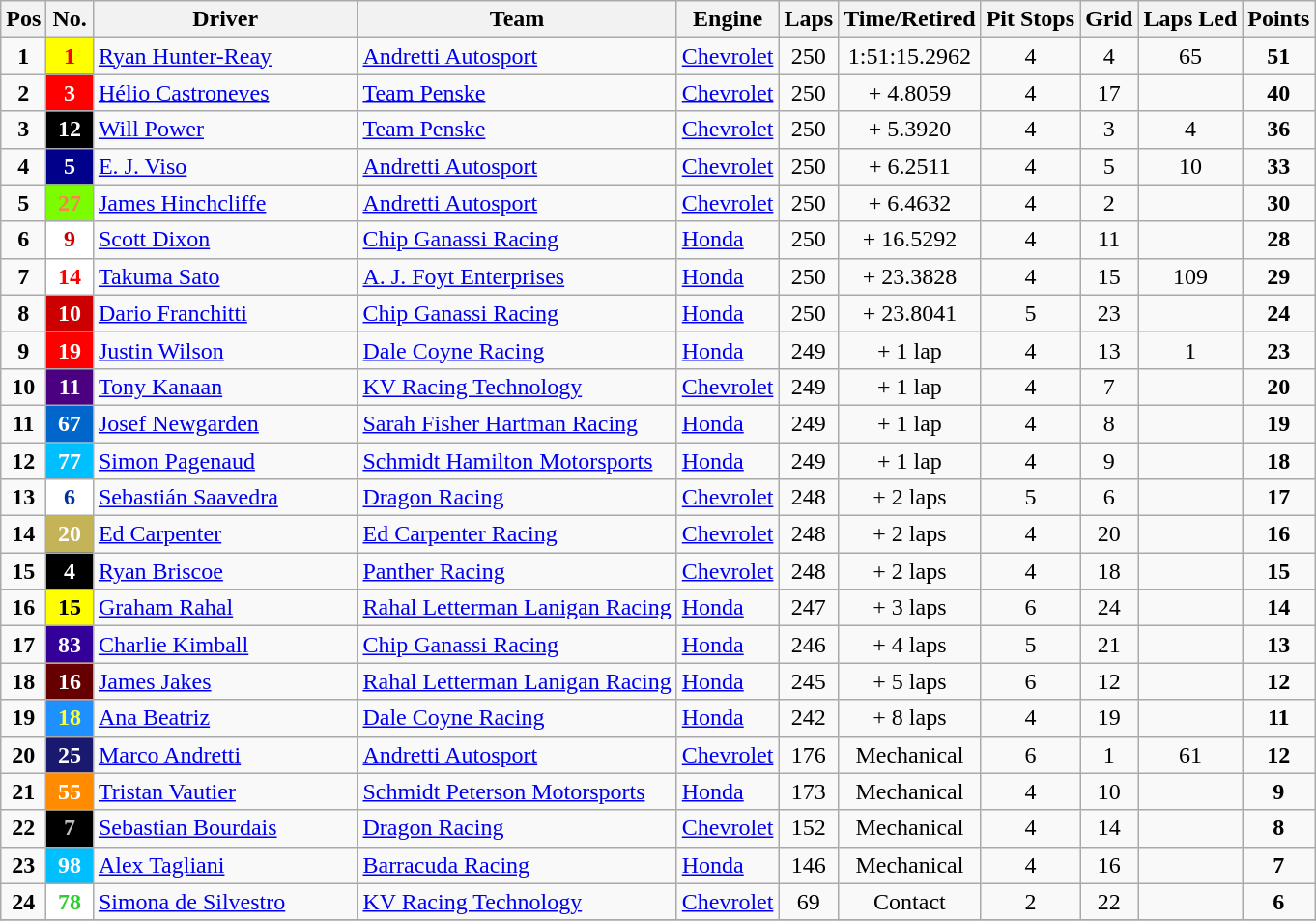<table class="wikitable" "style=font-size=95%">
<tr>
<th>Pos</th>
<th>No.</th>
<th>Driver</th>
<th>Team</th>
<th>Engine</th>
<th>Laps</th>
<th>Time/Retired</th>
<th>Pit Stops</th>
<th>Grid</th>
<th>Laps Led</th>
<th>Points</th>
</tr>
<tr>
<td align="center"><strong>1</strong></td>
<td style="background:yellow; color:red;" align="center"><strong>1</strong></td>
<td> <a href='#'>Ryan Hunter-Reay</a></td>
<td><a href='#'>Andretti Autosport</a></td>
<td><a href='#'>Chevrolet</a></td>
<td align="center">250</td>
<td align="center">1:51:15.2962</td>
<td align="center">4</td>
<td align="center">4</td>
<td align="center">65</td>
<td align="center"><strong>51</strong></td>
</tr>
<tr>
<td align="center"><strong>2</strong></td>
<td style="background:red; color:white;" align="center"><strong>3</strong></td>
<td> <a href='#'>Hélio Castroneves</a></td>
<td><a href='#'>Team Penske</a></td>
<td><a href='#'>Chevrolet</a></td>
<td align="center">250</td>
<td align="center">+ 4.8059</td>
<td align="center">4</td>
<td align="center">17</td>
<td align="center"></td>
<td align="center"><strong>40</strong></td>
</tr>
<tr>
<td align="center"><strong>3</strong></td>
<td style="background:black; color:white;" align="center"><strong>12</strong></td>
<td> <a href='#'>Will Power</a></td>
<td><a href='#'>Team Penske</a></td>
<td><a href='#'>Chevrolet</a></td>
<td align="center">250</td>
<td align="center">+ 5.3920</td>
<td align="center">4</td>
<td align="center">3</td>
<td align="center">4</td>
<td align="center"><strong>36</strong></td>
</tr>
<tr>
<td align="center"><strong>4</strong></td>
<td style="background:darkblue; color:white;" align="center"><strong>5</strong></td>
<td> <a href='#'>E. J. Viso</a></td>
<td><a href='#'>Andretti Autosport</a></td>
<td><a href='#'>Chevrolet</a></td>
<td align="center">250</td>
<td align="center">+ 6.2511</td>
<td align="center">4</td>
<td align="center">5</td>
<td align="center">10</td>
<td align="center"><strong>33</strong></td>
</tr>
<tr>
<td align="center"><strong>5</strong></td>
<td style="background:lawngreen; color:coral;" align="center"><strong>27</strong></td>
<td> <a href='#'>James Hinchcliffe</a></td>
<td><a href='#'>Andretti Autosport</a></td>
<td><a href='#'>Chevrolet</a></td>
<td align="center">250</td>
<td align="center">+ 6.4632</td>
<td align="center">4</td>
<td align="center">2</td>
<td align="center"></td>
<td align="center"><strong>30</strong></td>
</tr>
<tr>
<td align="center"><strong>6</strong></td>
<td style="background:white; color:#CC0000;" align="center"><strong>9</strong></td>
<td> <a href='#'>Scott Dixon</a></td>
<td><a href='#'>Chip Ganassi Racing</a></td>
<td><a href='#'>Honda</a></td>
<td align="center">250</td>
<td align="center">+ 16.5292</td>
<td align="center">4</td>
<td align="center">11</td>
<td align="center"></td>
<td align="center"><strong>28</strong></td>
</tr>
<tr>
<td align="center"><strong>7</strong></td>
<td style="background:white; color:red;" align="center"><strong>14</strong></td>
<td> <a href='#'>Takuma Sato</a></td>
<td><a href='#'>A. J. Foyt Enterprises</a></td>
<td><a href='#'>Honda</a></td>
<td align="center">250</td>
<td align="center">+ 23.3828</td>
<td align="center">4</td>
<td align="center">15</td>
<td align="center">109</td>
<td align="center"><strong>29</strong></td>
</tr>
<tr>
<td align="center"><strong>8</strong></td>
<td style="background:#CC0000; color:white;" align="center"><strong>10</strong></td>
<td> <a href='#'>Dario Franchitti</a></td>
<td><a href='#'>Chip Ganassi Racing</a></td>
<td><a href='#'>Honda</a></td>
<td align="center">250</td>
<td align="center">+ 23.8041</td>
<td align="center">5</td>
<td align="center">23</td>
<td align="center"></td>
<td align="center"><strong>24</strong></td>
</tr>
<tr>
<td align="center"><strong>9</strong></td>
<td style="background:red; color:white;" align="center"><strong>19</strong></td>
<td> <a href='#'>Justin Wilson</a></td>
<td><a href='#'>Dale Coyne Racing</a></td>
<td><a href='#'>Honda</a></td>
<td align="center">249</td>
<td align="center">+ 1 lap</td>
<td align="center">4</td>
<td align="center">13</td>
<td align="center">1</td>
<td align="center"><strong>23</strong></td>
</tr>
<tr>
<td align="center"><strong>10</strong></td>
<td style="background:indigo; color:white;" align="center"><strong>11</strong></td>
<td> <a href='#'>Tony Kanaan</a></td>
<td><a href='#'>KV Racing Technology</a></td>
<td><a href='#'>Chevrolet</a></td>
<td align="center">249</td>
<td align="center">+ 1 lap</td>
<td align="center">4</td>
<td align="center">7</td>
<td align="center"></td>
<td align="center"><strong>20</strong></td>
</tr>
<tr>
<td align="center"><strong>11</strong></td>
<td style="background:#0066CC; color:white;" align="center"><strong>67</strong></td>
<td> <a href='#'>Josef Newgarden</a></td>
<td><a href='#'>Sarah Fisher Hartman Racing</a></td>
<td><a href='#'>Honda</a></td>
<td align="center">249</td>
<td align="center">+ 1 lap</td>
<td align="center">4</td>
<td align="center">8</td>
<td align="center"></td>
<td align="center"><strong>19</strong></td>
</tr>
<tr>
<td align="center"><strong>12</strong></td>
<td style="background:deepskyblue; color:white;" align="center"><strong>77</strong></td>
<td> <a href='#'>Simon Pagenaud</a></td>
<td><a href='#'>Schmidt Hamilton Motorsports</a></td>
<td><a href='#'>Honda</a></td>
<td align="center">249</td>
<td align="center">+ 1 lap</td>
<td align="center">4</td>
<td align="center">9</td>
<td align="center"></td>
<td align="center"><strong>18</strong></td>
</tr>
<tr>
<td align="center"><strong>13</strong></td>
<td style="background:white; color:#003399;" align="center"><strong>6</strong></td>
<td> <a href='#'>Sebastián Saavedra</a></td>
<td><a href='#'>Dragon Racing</a></td>
<td><a href='#'>Chevrolet</a></td>
<td align="center">248</td>
<td align="center">+ 2 laps</td>
<td align="center">5</td>
<td align="center">6</td>
<td align="center"></td>
<td align="center"><strong>17</strong></td>
</tr>
<tr>
<td align="center"><strong>14</strong></td>
<td style="background:#C5B358; color:white;" align="center"><strong>20</strong></td>
<td> <a href='#'>Ed Carpenter</a></td>
<td><a href='#'>Ed Carpenter Racing</a></td>
<td><a href='#'>Chevrolet</a></td>
<td align="center">248</td>
<td align="center">+ 2 laps</td>
<td align="center">4</td>
<td align="center">20</td>
<td align="center"></td>
<td align="center"><strong>16</strong></td>
</tr>
<tr>
<td align="center"><strong>15</strong></td>
<td style="background:black; color:white;" align="center"><strong>4</strong></td>
<td> <a href='#'>Ryan Briscoe</a></td>
<td><a href='#'>Panther Racing</a></td>
<td><a href='#'>Chevrolet</a></td>
<td align=center>248</td>
<td align=center>+ 2 laps</td>
<td align=center>4</td>
<td align=center>18</td>
<td align=center></td>
<td align=center><strong>15</strong></td>
</tr>
<tr>
<td align="center"><strong>16</strong></td>
<td style="background:yellow; color:black;" align="center"><strong>15</strong></td>
<td> <a href='#'>Graham Rahal</a></td>
<td><a href='#'>Rahal Letterman Lanigan Racing</a></td>
<td><a href='#'>Honda</a></td>
<td align="center">247</td>
<td align="center">+ 3 laps</td>
<td align="center">6</td>
<td align="center">24</td>
<td align="center"></td>
<td align="center"><strong>14</strong></td>
</tr>
<tr>
<td align="center"><strong>17</strong></td>
<td style="background:#330099; color:white;" align="center"><strong>83</strong></td>
<td> <a href='#'>Charlie Kimball</a></td>
<td><a href='#'>Chip Ganassi Racing</a></td>
<td><a href='#'>Honda</a></td>
<td align="center">246</td>
<td align="center">+ 4 laps</td>
<td align="center">5</td>
<td align="center">21</td>
<td align="center"></td>
<td align="center"><strong>13</strong></td>
</tr>
<tr>
<td align="center"><strong>18</strong></td>
<td style="background:#660000; color:white;" align="center"><strong>16</strong></td>
<td> <a href='#'>James Jakes</a></td>
<td><a href='#'>Rahal Letterman Lanigan Racing</a></td>
<td><a href='#'>Honda</a></td>
<td align="center">245</td>
<td align="center">+ 5 laps</td>
<td align="center">6</td>
<td align="center">12</td>
<td align="center"></td>
<td align="center"><strong>12</strong></td>
</tr>
<tr>
<td align="center"><strong>19</strong></td>
<td style="background:dodgerblue; color:#FFFF33;" align="center"><strong>18</strong></td>
<td> <a href='#'>Ana Beatriz</a></td>
<td><a href='#'>Dale Coyne Racing</a></td>
<td><a href='#'>Honda</a></td>
<td align=center>242</td>
<td align=center>+ 8 laps</td>
<td align=center>4</td>
<td align=center>19</td>
<td align=center></td>
<td align=center><strong>11</strong></td>
</tr>
<tr>
<td align="center"><strong>20</strong></td>
<td style="background:midnightblue; color:white;" align="center"><strong>25</strong></td>
<td> <a href='#'>Marco Andretti</a></td>
<td><a href='#'>Andretti Autosport</a></td>
<td><a href='#'>Chevrolet</a></td>
<td align="center">176</td>
<td align="center">Mechanical</td>
<td align="center">6</td>
<td align="center">1</td>
<td align="center">61</td>
<td align="center"><strong>12</strong></td>
</tr>
<tr>
<td align="center"><strong>21</strong></td>
<td style="background:darkorange; color:white;" align="center"><strong>55</strong></td>
<td> <a href='#'>Tristan Vautier</a></td>
<td><a href='#'>Schmidt Peterson Motorsports</a></td>
<td><a href='#'>Honda</a></td>
<td align="center">173</td>
<td align="center">Mechanical</td>
<td align="center">4</td>
<td align="center">10</td>
<td align="center"></td>
<td align="center"><strong>9</strong></td>
</tr>
<tr>
<td align="center"><strong>22</strong></td>
<td style="background:black; color:silver;" align="center"><strong>7</strong></td>
<td> <a href='#'>Sebastian Bourdais</a></td>
<td><a href='#'>Dragon Racing</a></td>
<td><a href='#'>Chevrolet</a></td>
<td align="center">152</td>
<td align="center">Mechanical</td>
<td align="center">4</td>
<td align="center">14</td>
<td align="center"></td>
<td align="center"><strong>8</strong></td>
</tr>
<tr>
<td align="center"><strong>23</strong></td>
<td style="background:deepskyblue; color:white;" align="center"><strong>98</strong></td>
<td> <a href='#'>Alex Tagliani</a></td>
<td><a href='#'>Barracuda Racing</a></td>
<td><a href='#'>Honda</a></td>
<td align="center">146</td>
<td align="center">Mechanical</td>
<td align="center">4</td>
<td align="center">16</td>
<td align="center"></td>
<td align="center"><strong>7</strong></td>
</tr>
<tr>
<td align="center"><strong>24</strong></td>
<td style="background:white; color:limegreen;" align="center" width="25"><strong>78</strong></td>
<td width="175"> <a href='#'>Simona de Silvestro</a></td>
<td><a href='#'>KV Racing Technology</a></td>
<td><a href='#'>Chevrolet</a></td>
<td align="center">69</td>
<td align="center">Contact</td>
<td align="center">2</td>
<td align="center">22</td>
<td align="center"></td>
<td align="center"><strong>6</strong></td>
</tr>
<tr>
</tr>
</table>
